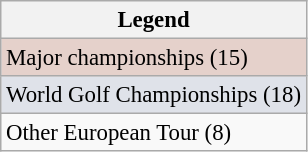<table class="wikitable" style="font-size:95%;">
<tr>
<th>Legend</th>
</tr>
<tr style="background:#e5d1cb;">
<td>Major championships (15)</td>
</tr>
<tr style="background:#dfe2e9;">
<td>World Golf Championships (18)</td>
</tr>
<tr>
<td>Other European Tour (8)</td>
</tr>
</table>
